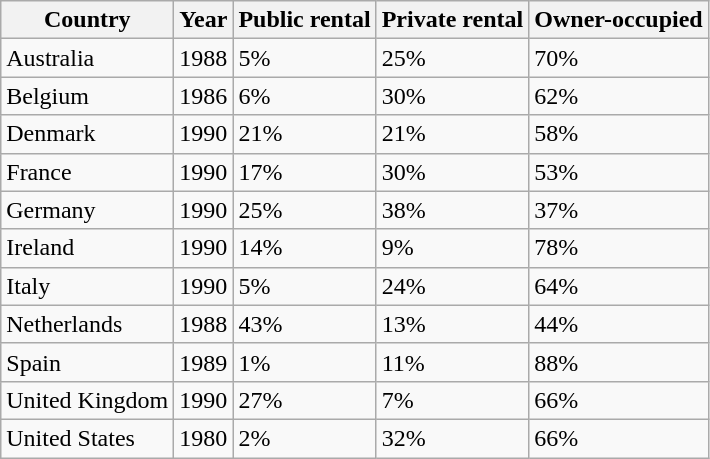<table class="wikitable sortable">
<tr>
<th>Country</th>
<th>Year</th>
<th>Public rental</th>
<th>Private rental</th>
<th>Owner-occupied</th>
</tr>
<tr>
<td>Australia</td>
<td>1988</td>
<td>5%</td>
<td>25%</td>
<td>70%</td>
</tr>
<tr>
<td>Belgium</td>
<td>1986</td>
<td>6%</td>
<td>30%</td>
<td>62%</td>
</tr>
<tr>
<td>Denmark</td>
<td>1990</td>
<td>21%</td>
<td>21%</td>
<td>58%</td>
</tr>
<tr>
<td>France</td>
<td>1990</td>
<td>17%</td>
<td>30%</td>
<td>53%</td>
</tr>
<tr>
<td>Germany</td>
<td>1990</td>
<td>25%</td>
<td>38%</td>
<td>37%</td>
</tr>
<tr>
<td>Ireland</td>
<td>1990</td>
<td>14%</td>
<td>9%</td>
<td>78%</td>
</tr>
<tr>
<td>Italy</td>
<td>1990</td>
<td>5%</td>
<td>24%</td>
<td>64%</td>
</tr>
<tr>
<td>Netherlands</td>
<td>1988</td>
<td>43%</td>
<td>13%</td>
<td>44%</td>
</tr>
<tr>
<td>Spain</td>
<td>1989</td>
<td>1%</td>
<td>11%</td>
<td>88%</td>
</tr>
<tr>
<td>United Kingdom</td>
<td>1990</td>
<td>27%</td>
<td>7%</td>
<td>66%</td>
</tr>
<tr>
<td>United States</td>
<td>1980</td>
<td>2%</td>
<td>32%</td>
<td>66%</td>
</tr>
</table>
